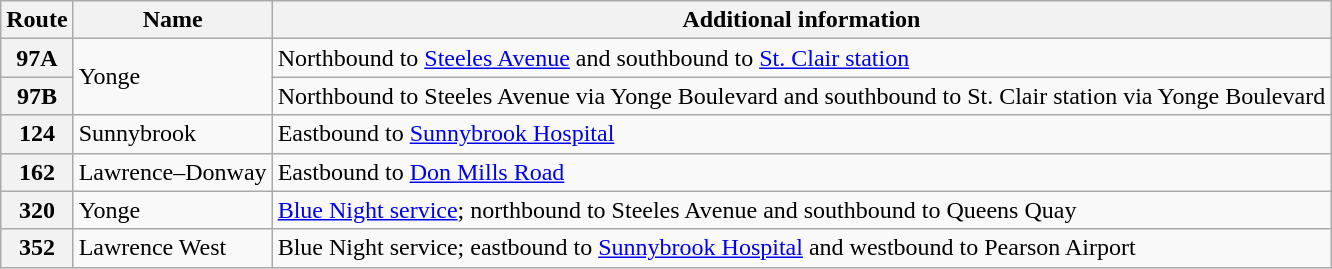<table class="wikitable">
<tr>
<th>Route</th>
<th>Name</th>
<th>Additional information</th>
</tr>
<tr>
<th>97A</th>
<td rowspan="2">Yonge</td>
<td>Northbound to <a href='#'>Steeles Avenue</a> and southbound to <a href='#'>St. Clair station</a><br></td>
</tr>
<tr>
<th>97B</th>
<td>Northbound to Steeles Avenue via Yonge Boulevard and southbound to St. Clair station via Yonge Boulevard<br></td>
</tr>
<tr>
<th>124</th>
<td>Sunnybrook</td>
<td>Eastbound to <a href='#'>Sunnybrook Hospital</a><br></td>
</tr>
<tr>
<th>162</th>
<td>Lawrence–Donway</td>
<td>Eastbound to <a href='#'>Don Mills Road</a><br></td>
</tr>
<tr>
<th>320</th>
<td>Yonge</td>
<td><a href='#'>Blue Night service</a>; northbound to Steeles Avenue and southbound to Queens Quay<br></td>
</tr>
<tr>
<th>352</th>
<td>Lawrence West</td>
<td>Blue Night service; eastbound to <a href='#'>Sunnybrook Hospital</a> and westbound to Pearson Airport</td>
</tr>
</table>
